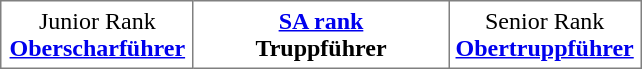<table class="toccolours" border="1" cellpadding="4" cellspacing="0" style="border-collapse: collapse; margin: 0.5em auto; clear: both;">
<tr>
<td width="30%" align="center">Junior Rank<br><strong><a href='#'>Oberscharführer</a></strong></td>
<td width="40%" align="center"><strong><a href='#'>SA rank</a></strong><br><strong>Truppführer</strong></td>
<td width="30%" align="center">Senior Rank<br><strong><a href='#'>Obertruppführer</a></strong></td>
</tr>
</table>
